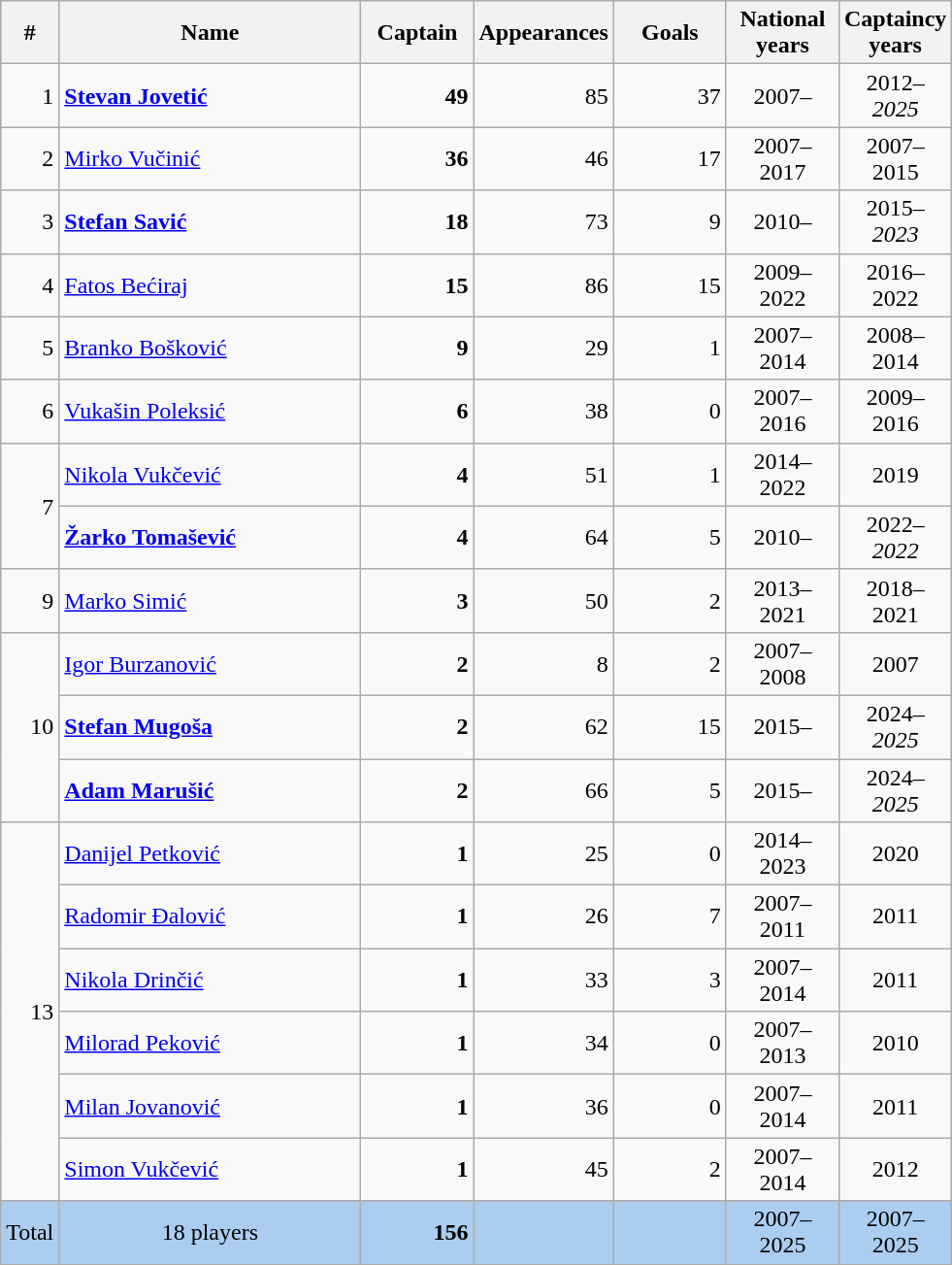<table class="wikitable sortable">
<tr>
<th width="25px">#</th>
<th width="200px">Name</th>
<th width="70px"><strong>Captain</strong></th>
<th width="70px">Appearances</th>
<th width="70px">Goals</th>
<th width="70px">National years</th>
<th width="70px">Captaincy years</th>
</tr>
<tr>
<td align="right">1</td>
<td><strong><a href='#'>Stevan Jovetić</a></strong></td>
<td align="right"><strong>49</strong></td>
<td align="right">85</td>
<td align="right">37</td>
<td align="center">2007–</td>
<td align="center">2012–<em>2025</em></td>
</tr>
<tr>
<td align="right">2</td>
<td><a href='#'>Mirko Vučinić</a></td>
<td align="right"><strong>36</strong></td>
<td align="right">46</td>
<td align="right">17</td>
<td align="center">2007–2017</td>
<td align="center">2007–2015</td>
</tr>
<tr>
<td align="right">3</td>
<td><strong><a href='#'>Stefan Savić</a></strong></td>
<td align="right"><strong>18</strong></td>
<td align="right">73</td>
<td align="right">9</td>
<td align="center">2010–</td>
<td align="center">2015–<em>2023</em></td>
</tr>
<tr>
<td align="right">4</td>
<td><a href='#'>Fatos Bećiraj</a></td>
<td align="right"><strong>15</strong></td>
<td align="right">86</td>
<td align="right">15</td>
<td align="center">2009–2022</td>
<td align="center">2016–2022</td>
</tr>
<tr>
<td align="right">5</td>
<td><a href='#'>Branko Bošković</a></td>
<td align="right"><strong>9</strong></td>
<td align="right">29</td>
<td align="right">1</td>
<td align="center">2007–2014</td>
<td align="center">2008–2014</td>
</tr>
<tr>
<td align="right">6</td>
<td><a href='#'>Vukašin Poleksić</a></td>
<td align="right"><strong>6</strong></td>
<td align="right">38</td>
<td align="right">0</td>
<td align="center">2007–2016</td>
<td align="center">2009–2016</td>
</tr>
<tr>
<td align="right" rowspan=2>7</td>
<td><a href='#'>Nikola Vukčević</a></td>
<td align="right"><strong>4</strong></td>
<td align="right">51</td>
<td align="right">1</td>
<td align="center">2014–2022</td>
<td align="center">2019</td>
</tr>
<tr>
<td><strong><a href='#'>Žarko Tomašević</a></strong></td>
<td align="right"><strong>4</strong></td>
<td align="right">64</td>
<td align="right">5</td>
<td align="center">2010–</td>
<td align="center">2022–<em>2022</em></td>
</tr>
<tr>
<td align="right">9</td>
<td><a href='#'>Marko Simić</a></td>
<td align="right"><strong>3</strong></td>
<td align="right">50</td>
<td align="right">2</td>
<td align="center">2013–2021</td>
<td align="center">2018–2021</td>
</tr>
<tr>
<td align="right" rowspan=3>10</td>
<td><a href='#'>Igor Burzanović</a></td>
<td align="right"><strong>2</strong></td>
<td align="right">8</td>
<td align="right">2</td>
<td align="center">2007–2008</td>
<td align="center">2007</td>
</tr>
<tr>
<td><strong><a href='#'>Stefan Mugoša</a></strong></td>
<td align="right"><strong>2</strong></td>
<td align="right">62</td>
<td align="right">15</td>
<td align="center">2015–</td>
<td align="center">2024–<em>2025</em></td>
</tr>
<tr>
<td><strong><a href='#'>Adam Marušić</a></strong></td>
<td align="right"><strong>2</strong></td>
<td align="right">66</td>
<td align="right">5</td>
<td align="center">2015–</td>
<td align="center">2024–<em>2025</em></td>
</tr>
<tr>
<td align="right" rowspan=6>13</td>
<td><a href='#'>Danijel Petković</a></td>
<td align="right"><strong>1</strong></td>
<td align="right">25</td>
<td align="right">0</td>
<td align="center">2014–2023</td>
<td align="center">2020</td>
</tr>
<tr>
<td><a href='#'>Radomir Đalović</a></td>
<td align="right"><strong>1</strong></td>
<td align="right">26</td>
<td align="right">7</td>
<td align="center">2007–2011</td>
<td align="center">2011</td>
</tr>
<tr>
<td><a href='#'>Nikola Drinčić</a></td>
<td align="right"><strong>1</strong></td>
<td align="right">33</td>
<td align="right">3</td>
<td align="center">2007–2014</td>
<td align="center">2011</td>
</tr>
<tr>
<td><a href='#'>Milorad Peković</a></td>
<td align="right"><strong>1</strong></td>
<td align="right">34</td>
<td align="right">0</td>
<td align="center">2007–2013</td>
<td align="center">2010</td>
</tr>
<tr>
<td><a href='#'>Milan Jovanović</a></td>
<td align="right"><strong>1</strong></td>
<td align="right">36</td>
<td align="right">0</td>
<td align="center">2007–2014</td>
<td align="center">2011</td>
</tr>
<tr>
<td><a href='#'>Simon Vukčević</a></td>
<td align="right"><strong>1</strong></td>
<td align="right">45</td>
<td align="right">2</td>
<td align="center">2007–2014</td>
<td align="center">2012</td>
</tr>
<tr>
</tr>
<tr style="background-color:#abcdef">
<td align="center">Total</td>
<td align="center">18 players</td>
<td align="right"><strong>156</strong></td>
<td align="right"></td>
<td align="right"></td>
<td align="center">2007–2025</td>
<td align="center">2007–2025</td>
</tr>
<tr>
</tr>
</table>
